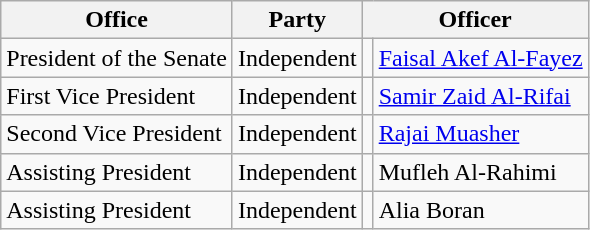<table class="sortable wikitable" style="text-align: left;">
<tr>
<th>Office</th>
<th>Party</th>
<th colspan="2">Officer</th>
</tr>
<tr>
<td>President of the Senate</td>
<td>Independent</td>
<td></td>
<td><a href='#'>Faisal Akef Al-Fayez</a></td>
</tr>
<tr>
<td>First Vice President</td>
<td>Independent</td>
<td></td>
<td><a href='#'>Samir Zaid Al-Rifai</a></td>
</tr>
<tr>
<td>Second Vice President</td>
<td>Independent</td>
<td></td>
<td><a href='#'>Rajai Muasher</a></td>
</tr>
<tr>
<td>Assisting President</td>
<td>Independent</td>
<td></td>
<td>Mufleh Al-Rahimi</td>
</tr>
<tr>
<td>Assisting President</td>
<td>Independent</td>
<td></td>
<td>Alia Boran</td>
</tr>
</table>
